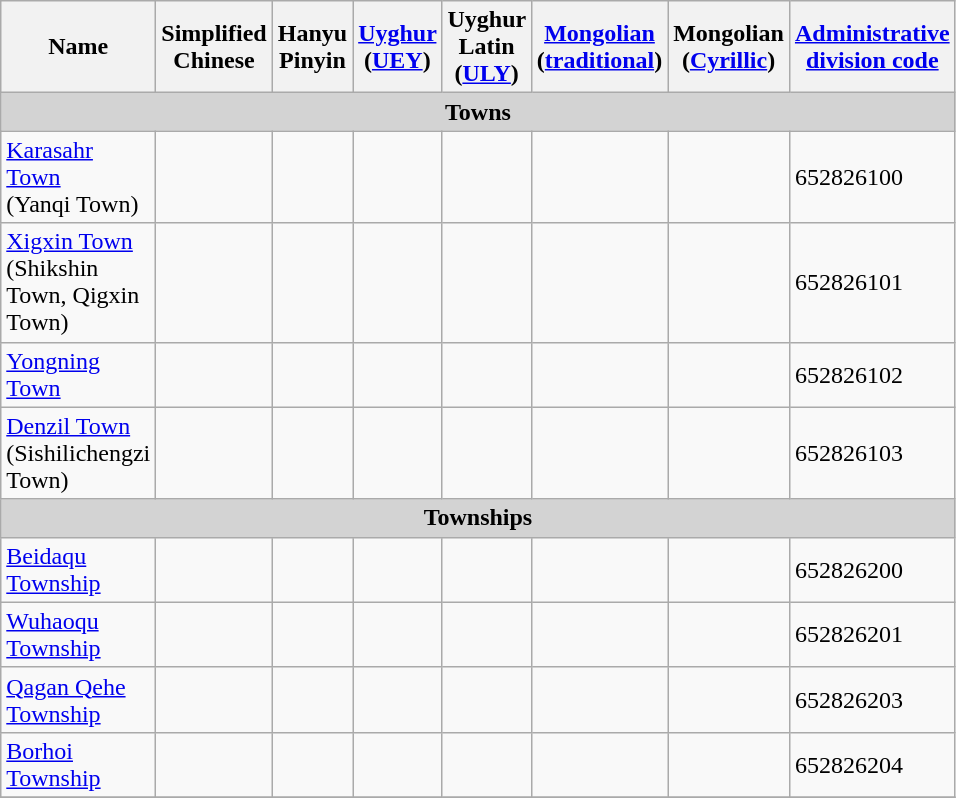<table class="wikitable" align="center" style="width:50%; border="1">
<tr>
<th>Name</th>
<th>Simplified Chinese</th>
<th>Hanyu Pinyin</th>
<th><a href='#'>Uyghur</a> (<a href='#'>UEY</a>)</th>
<th>Uyghur Latin (<a href='#'>ULY</a>)</th>
<th><a href='#'>Mongolian</a> (<a href='#'>traditional</a>)</th>
<th>Mongolian (<a href='#'>Cyrillic</a>)</th>
<th><a href='#'>Administrative division code</a></th>
</tr>
<tr>
<td colspan="9"  style="text-align:center; background:#d3d3d3;"><strong>Towns</strong></td>
</tr>
<tr --------->
<td><a href='#'>Karasahr Town</a><br>(Yanqi Town)</td>
<td></td>
<td></td>
<td></td>
<td></td>
<td></td>
<td></td>
<td>652826100</td>
</tr>
<tr>
<td><a href='#'>Xigxin Town</a><br>(Shikshin Town, Qigxin Town)</td>
<td></td>
<td></td>
<td></td>
<td></td>
<td></td>
<td></td>
<td>652826101</td>
</tr>
<tr>
<td><a href='#'>Yongning Town</a></td>
<td></td>
<td></td>
<td></td>
<td></td>
<td></td>
<td></td>
<td>652826102</td>
</tr>
<tr>
<td><a href='#'>Denzil Town</a><br>(Sishilichengzi Town)</td>
<td></td>
<td></td>
<td></td>
<td></td>
<td></td>
<td></td>
<td>652826103</td>
</tr>
<tr>
<td colspan="9"  style="text-align:center; background:#d3d3d3;"><strong>Townships</strong></td>
</tr>
<tr --------->
<td><a href='#'>Beidaqu Township</a></td>
<td></td>
<td></td>
<td></td>
<td></td>
<td></td>
<td></td>
<td>652826200</td>
</tr>
<tr>
<td><a href='#'>Wuhaoqu Township</a></td>
<td></td>
<td></td>
<td></td>
<td></td>
<td></td>
<td></td>
<td>652826201</td>
</tr>
<tr>
<td><a href='#'>Qagan Qehe Township</a></td>
<td></td>
<td></td>
<td></td>
<td></td>
<td></td>
<td></td>
<td>652826203</td>
</tr>
<tr>
<td><a href='#'>Borhoi Township</a></td>
<td></td>
<td></td>
<td></td>
<td></td>
<td></td>
<td></td>
<td>652826204</td>
</tr>
<tr>
</tr>
</table>
